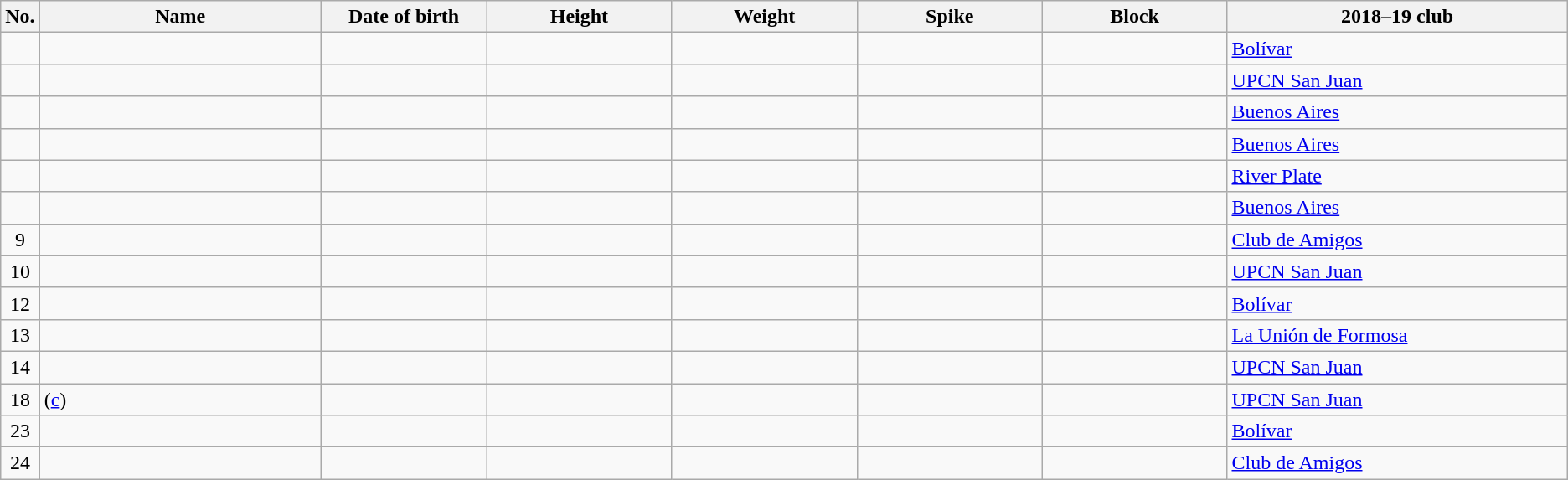<table class="wikitable sortable" style="font-size:100%; text-align:center;">
<tr>
<th>No.</th>
<th style="width:14em">Name</th>
<th style="width:8em">Date of birth</th>
<th style="width:9em">Height</th>
<th style="width:9em">Weight</th>
<th style="width:9em">Spike</th>
<th style="width:9em">Block</th>
<th style="width:17em">2018–19 club</th>
</tr>
<tr>
<td></td>
<td align=left></td>
<td align=right></td>
<td></td>
<td></td>
<td></td>
<td></td>
<td align=left> <a href='#'>Bolívar</a></td>
</tr>
<tr>
<td></td>
<td align=left></td>
<td align=right></td>
<td></td>
<td></td>
<td></td>
<td></td>
<td align=left> <a href='#'>UPCN San Juan</a></td>
</tr>
<tr>
<td></td>
<td align=left></td>
<td align=right></td>
<td></td>
<td></td>
<td></td>
<td></td>
<td align=left> <a href='#'>Buenos Aires</a></td>
</tr>
<tr>
<td></td>
<td align=left></td>
<td align=right></td>
<td></td>
<td></td>
<td></td>
<td></td>
<td align=left> <a href='#'>Buenos Aires</a></td>
</tr>
<tr>
<td></td>
<td align=left></td>
<td align=right></td>
<td></td>
<td></td>
<td></td>
<td></td>
<td align=left> <a href='#'>River Plate</a></td>
</tr>
<tr>
<td></td>
<td align=left></td>
<td align=right></td>
<td></td>
<td></td>
<td></td>
<td></td>
<td align=left> <a href='#'>Buenos Aires</a></td>
</tr>
<tr>
<td>9</td>
<td align=left></td>
<td align=right></td>
<td></td>
<td></td>
<td></td>
<td></td>
<td align=left> <a href='#'>Club de Amigos</a></td>
</tr>
<tr>
<td>10</td>
<td align=left></td>
<td align=right></td>
<td></td>
<td></td>
<td></td>
<td></td>
<td align=left> <a href='#'>UPCN San Juan</a></td>
</tr>
<tr>
<td>12</td>
<td align=left></td>
<td align=right></td>
<td></td>
<td></td>
<td></td>
<td></td>
<td align=left> <a href='#'>Bolívar</a></td>
</tr>
<tr>
<td>13</td>
<td align=left></td>
<td align=right></td>
<td></td>
<td></td>
<td></td>
<td></td>
<td align=left> <a href='#'>La Unión de Formosa</a></td>
</tr>
<tr>
<td>14</td>
<td align=left></td>
<td align=right></td>
<td></td>
<td></td>
<td></td>
<td></td>
<td align=left> <a href='#'>UPCN San Juan</a></td>
</tr>
<tr>
<td>18</td>
<td align=left> (<a href='#'>c</a>)</td>
<td align=right></td>
<td></td>
<td></td>
<td></td>
<td></td>
<td align=left> <a href='#'>UPCN San Juan</a></td>
</tr>
<tr>
<td>23</td>
<td align=left></td>
<td align=right></td>
<td></td>
<td></td>
<td></td>
<td></td>
<td align=left> <a href='#'>Bolívar</a></td>
</tr>
<tr>
<td>24</td>
<td align=left></td>
<td align=right></td>
<td></td>
<td></td>
<td></td>
<td></td>
<td align=left> <a href='#'>Club de Amigos</a></td>
</tr>
</table>
